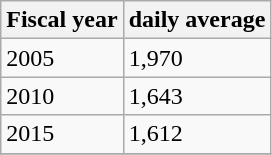<table class="wikitable">
<tr>
<th>Fiscal year</th>
<th>daily average</th>
</tr>
<tr>
<td>2005</td>
<td>1,970</td>
</tr>
<tr>
<td>2010</td>
<td>1,643</td>
</tr>
<tr>
<td>2015</td>
<td>1,612</td>
</tr>
<tr>
</tr>
</table>
